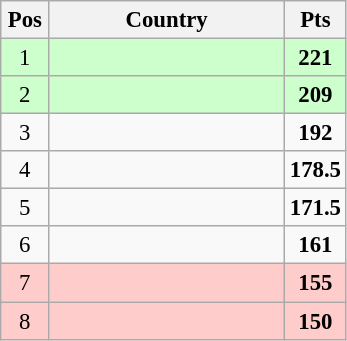<table class="wikitable" style="text-align: center; font-size:95%">
<tr>
<th width="25">Pos</th>
<th width="150">Country</th>
<th width="25">Pts</th>
</tr>
<tr bgcolor=ccffcc>
<td>1</td>
<td align="left"></td>
<td><strong>221</strong></td>
</tr>
<tr bgcolor=ccffcc>
<td>2</td>
<td align="left"></td>
<td><strong>209</strong></td>
</tr>
<tr>
<td>3</td>
<td align="left"></td>
<td><strong>192</strong></td>
</tr>
<tr>
<td>4</td>
<td align="left"></td>
<td><strong>178.5</strong></td>
</tr>
<tr>
<td>5</td>
<td align="left"></td>
<td><strong>171.5</strong></td>
</tr>
<tr>
<td>6</td>
<td align="left"></td>
<td><strong>161</strong></td>
</tr>
<tr bgcolor=ffcccc>
<td>7</td>
<td align="left"></td>
<td><strong>155</strong></td>
</tr>
<tr bgcolor=ffcccc>
<td>8</td>
<td align="left"></td>
<td><strong>150</strong></td>
</tr>
</table>
